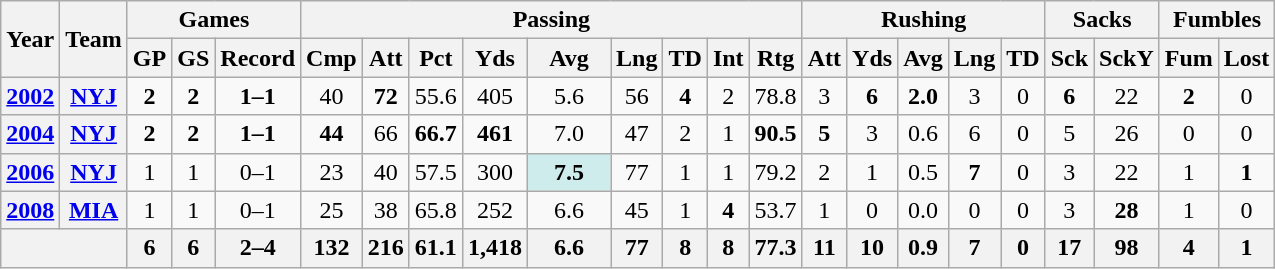<table class=wikitable style="text-align:center;">
<tr>
<th rowspan="2">Year</th>
<th rowspan="2">Team</th>
<th colspan="3">Games</th>
<th colspan="9">Passing</th>
<th colspan="5">Rushing</th>
<th colspan="2">Sacks</th>
<th colspan="2">Fumbles</th>
</tr>
<tr>
<th>GP</th>
<th>GS</th>
<th>Record</th>
<th>Cmp</th>
<th>Att</th>
<th>Pct</th>
<th>Yds</th>
<th>Avg</th>
<th>Lng</th>
<th>TD</th>
<th>Int</th>
<th>Rtg</th>
<th>Att</th>
<th>Yds</th>
<th>Avg</th>
<th>Lng</th>
<th>TD</th>
<th>Sck</th>
<th>SckY</th>
<th>Fum</th>
<th>Lost</th>
</tr>
<tr>
<th><a href='#'>2002</a></th>
<th><a href='#'>NYJ</a></th>
<td><strong>2</strong></td>
<td><strong>2</strong></td>
<td><strong>1–1</strong></td>
<td>40</td>
<td><strong>72</strong></td>
<td>55.6</td>
<td>405</td>
<td>5.6</td>
<td>56</td>
<td><strong>4</strong></td>
<td>2</td>
<td>78.8</td>
<td>3</td>
<td><strong>6</strong></td>
<td><strong>2.0</strong></td>
<td>3</td>
<td>0</td>
<td><strong>6</strong></td>
<td>22</td>
<td><strong>2</strong></td>
<td>0</td>
</tr>
<tr>
<th><a href='#'>2004</a></th>
<th><a href='#'>NYJ</a></th>
<td><strong>2</strong></td>
<td><strong>2</strong></td>
<td><strong>1–1</strong></td>
<td><strong>44</strong></td>
<td>66</td>
<td><strong>66.7</strong></td>
<td><strong>461</strong></td>
<td>7.0</td>
<td>47</td>
<td>2</td>
<td>1</td>
<td><strong>90.5</strong></td>
<td><strong>5</strong></td>
<td>3</td>
<td>0.6</td>
<td>6</td>
<td>0</td>
<td>5</td>
<td>26</td>
<td>0</td>
<td>0</td>
</tr>
<tr>
<th><a href='#'>2006</a></th>
<th><a href='#'>NYJ</a></th>
<td>1</td>
<td>1</td>
<td>0–1</td>
<td>23</td>
<td>40</td>
<td>57.5</td>
<td>300</td>
<td style="background:#cfecec; width:3em;"><strong>7.5</strong></td>
<td>77</td>
<td>1</td>
<td>1</td>
<td>79.2</td>
<td>2</td>
<td>1</td>
<td>0.5</td>
<td><strong>7</strong></td>
<td>0</td>
<td>3</td>
<td>22</td>
<td>1</td>
<td><strong>1</strong></td>
</tr>
<tr>
<th><a href='#'>2008</a></th>
<th><a href='#'>MIA</a></th>
<td>1</td>
<td>1</td>
<td>0–1</td>
<td>25</td>
<td>38</td>
<td>65.8</td>
<td>252</td>
<td>6.6</td>
<td>45</td>
<td>1</td>
<td><strong>4</strong></td>
<td>53.7</td>
<td>1</td>
<td>0</td>
<td>0.0</td>
<td>0</td>
<td>0</td>
<td>3</td>
<td><strong>28</strong></td>
<td>1</td>
<td>0</td>
</tr>
<tr>
<th colspan="2"></th>
<th>6</th>
<th>6</th>
<th>2–4</th>
<th>132</th>
<th>216</th>
<th>61.1</th>
<th>1,418</th>
<th>6.6</th>
<th>77</th>
<th>8</th>
<th>8</th>
<th>77.3</th>
<th>11</th>
<th>10</th>
<th>0.9</th>
<th>7</th>
<th>0</th>
<th>17</th>
<th>98</th>
<th>4</th>
<th>1</th>
</tr>
</table>
